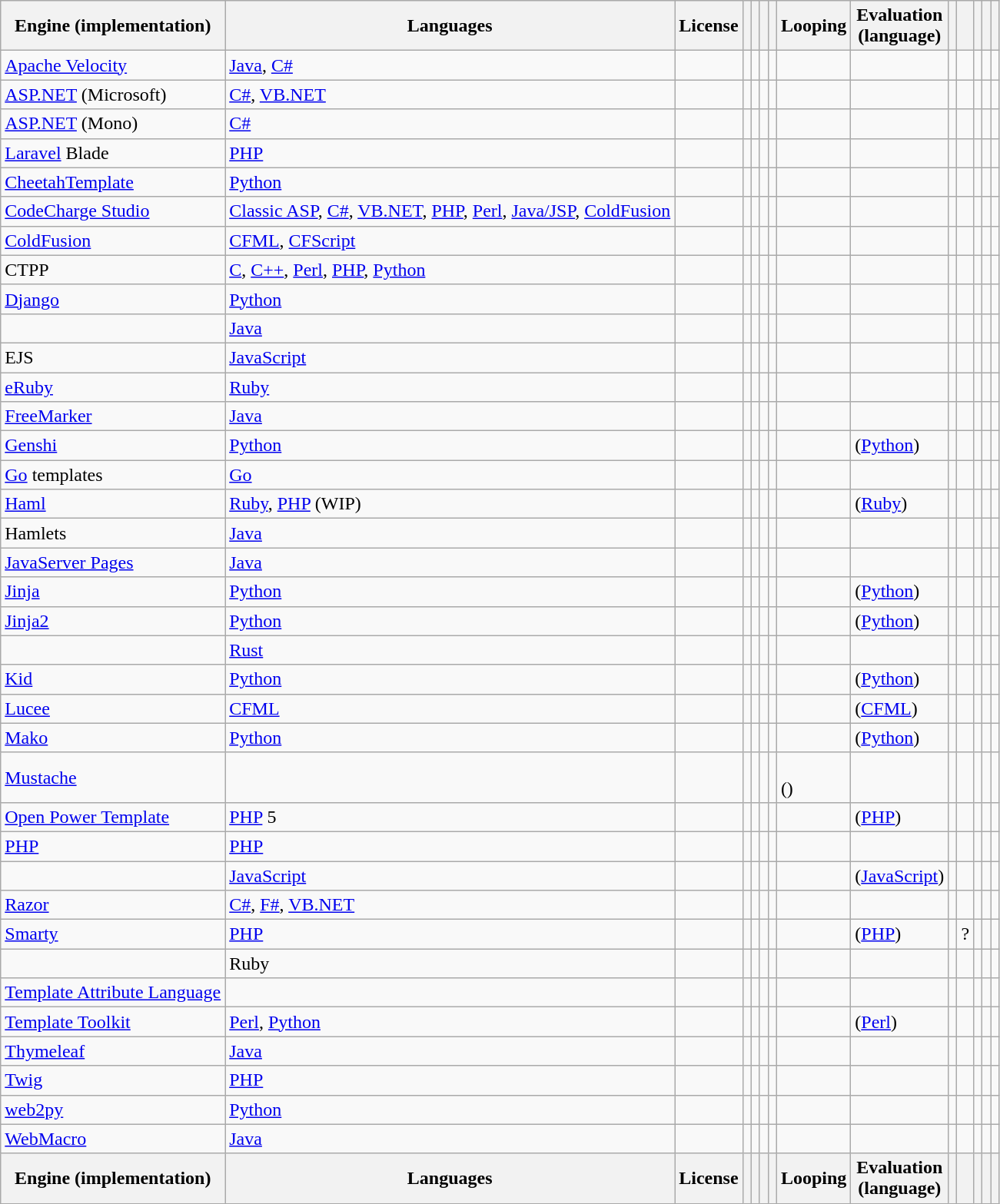<table class="sortable wikitable sort-under">
<tr>
<th>Engine (implementation)</th>
<th>Languages</th>
<th>License</th>
<th></th>
<th></th>
<th></th>
<th></th>
<th>Looping</th>
<th>Evaluation<br>(language)</th>
<th></th>
<th></th>
<th></th>
<th></th>
<th></th>
</tr>
<tr>
<td><a href='#'>Apache Velocity</a></td>
<td><a href='#'>Java</a>, <a href='#'>C#</a></td>
<td></td>
<td></td>
<td></td>
<td></td>
<td></td>
<td></td>
<td></td>
<td></td>
<td></td>
<td></td>
<td></td>
<td></td>
</tr>
<tr>
<td><a href='#'>ASP.NET</a> (Microsoft)</td>
<td><a href='#'>C#</a>, <a href='#'>VB.NET</a></td>
<td></td>
<td></td>
<td></td>
<td></td>
<td></td>
<td></td>
<td></td>
<td></td>
<td></td>
<td></td>
<td></td>
<td></td>
</tr>
<tr>
<td><a href='#'>ASP.NET</a> (Mono)</td>
<td><a href='#'>C#</a></td>
<td></td>
<td></td>
<td></td>
<td></td>
<td></td>
<td></td>
<td></td>
<td></td>
<td></td>
<td></td>
<td></td>
<td></td>
</tr>
<tr>
<td><a href='#'>Laravel</a> Blade</td>
<td><a href='#'>PHP</a></td>
<td></td>
<td></td>
<td></td>
<td></td>
<td></td>
<td></td>
<td></td>
<td></td>
<td></td>
<td></td>
<td></td>
<td></td>
</tr>
<tr>
<td><a href='#'>CheetahTemplate</a></td>
<td><a href='#'>Python</a></td>
<td></td>
<td></td>
<td></td>
<td></td>
<td></td>
<td></td>
<td></td>
<td></td>
<td></td>
<td></td>
<td></td>
<td></td>
</tr>
<tr>
<td><a href='#'>CodeCharge Studio</a></td>
<td><a href='#'>Classic ASP</a>, <a href='#'>C#</a>, <a href='#'>VB.NET</a>, <a href='#'>PHP</a>, <a href='#'>Perl</a>, <a href='#'>Java/JSP</a>, <a href='#'>ColdFusion</a></td>
<td></td>
<td></td>
<td></td>
<td></td>
<td></td>
<td></td>
<td></td>
<td></td>
<td></td>
<td></td>
<td></td>
<td></td>
</tr>
<tr>
<td><a href='#'>ColdFusion</a></td>
<td><a href='#'>CFML</a>, <a href='#'>CFScript</a></td>
<td></td>
<td></td>
<td></td>
<td></td>
<td></td>
<td></td>
<td></td>
<td></td>
<td></td>
<td></td>
<td></td>
<td></td>
</tr>
<tr>
<td>CTPP</td>
<td><a href='#'>C</a>, <a href='#'>C++</a>, <a href='#'>Perl</a>, <a href='#'>PHP</a>, <a href='#'>Python</a></td>
<td></td>
<td></td>
<td></td>
<td></td>
<td></td>
<td></td>
<td></td>
<td></td>
<td></td>
<td></td>
<td></td>
<td></td>
</tr>
<tr>
<td><a href='#'>Django</a></td>
<td><a href='#'>Python</a></td>
<td></td>
<td></td>
<td></td>
<td></td>
<td></td>
<td></td>
<td></td>
<td></td>
<td></td>
<td></td>
<td></td>
<td></td>
</tr>
<tr>
<td></td>
<td><a href='#'>Java</a></td>
<td></td>
<td></td>
<td></td>
<td></td>
<td></td>
<td></td>
<td></td>
<td></td>
<td></td>
<td></td>
<td></td>
<td></td>
</tr>
<tr>
<td>EJS</td>
<td><a href='#'>JavaScript</a></td>
<td></td>
<td></td>
<td></td>
<td></td>
<td></td>
<td></td>
<td></td>
<td></td>
<td></td>
<td></td>
<td></td>
<td></td>
</tr>
<tr>
<td><a href='#'>eRuby</a></td>
<td><a href='#'>Ruby</a></td>
<td></td>
<td></td>
<td></td>
<td></td>
<td></td>
<td></td>
<td></td>
<td></td>
<td></td>
<td></td>
<td></td>
<td></td>
</tr>
<tr>
<td><a href='#'>FreeMarker</a></td>
<td><a href='#'>Java</a></td>
<td></td>
<td></td>
<td></td>
<td></td>
<td></td>
<td></td>
<td></td>
<td></td>
<td></td>
<td></td>
<td></td>
<td></td>
</tr>
<tr>
<td><a href='#'>Genshi</a></td>
<td><a href='#'>Python</a></td>
<td></td>
<td></td>
<td></td>
<td></td>
<td></td>
<td></td>
<td> (<a href='#'>Python</a>)</td>
<td></td>
<td></td>
<td></td>
<td></td>
<td></td>
</tr>
<tr>
<td><a href='#'>Go</a> templates</td>
<td><a href='#'>Go</a></td>
<td></td>
<td></td>
<td></td>
<td></td>
<td></td>
<td></td>
<td></td>
<td></td>
<td></td>
<td></td>
<td></td>
<td></td>
</tr>
<tr>
<td><a href='#'>Haml</a></td>
<td><a href='#'>Ruby</a>, <a href='#'>PHP</a> (WIP)</td>
<td></td>
<td></td>
<td></td>
<td></td>
<td></td>
<td></td>
<td> (<a href='#'>Ruby</a>)</td>
<td></td>
<td></td>
<td></td>
<td></td>
<td></td>
</tr>
<tr>
<td>Hamlets</td>
<td><a href='#'>Java</a></td>
<td></td>
<td></td>
<td></td>
<td></td>
<td></td>
<td></td>
<td></td>
<td></td>
<td></td>
<td></td>
<td></td>
<td></td>
</tr>
<tr>
<td><a href='#'>JavaServer Pages</a></td>
<td><a href='#'>Java</a></td>
<td></td>
<td></td>
<td></td>
<td></td>
<td></td>
<td></td>
<td></td>
<td></td>
<td></td>
<td></td>
<td></td>
<td></td>
</tr>
<tr>
<td><a href='#'>Jinja</a></td>
<td><a href='#'>Python</a></td>
<td></td>
<td></td>
<td></td>
<td></td>
<td></td>
<td></td>
<td> (<a href='#'>Python</a>)</td>
<td></td>
<td></td>
<td></td>
<td></td>
<td></td>
</tr>
<tr>
<td><a href='#'>Jinja2</a></td>
<td><a href='#'>Python</a></td>
<td></td>
<td></td>
<td></td>
<td></td>
<td></td>
<td></td>
<td> (<a href='#'>Python</a>)</td>
<td></td>
<td></td>
<td></td>
<td></td>
<td></td>
</tr>
<tr>
<td></td>
<td><a href='#'>Rust</a></td>
<td></td>
<td></td>
<td></td>
<td></td>
<td></td>
<td></td>
<td></td>
<td></td>
<td></td>
<td></td>
<td></td>
<td></td>
</tr>
<tr>
<td><a href='#'>Kid</a></td>
<td><a href='#'>Python</a></td>
<td></td>
<td></td>
<td></td>
<td></td>
<td></td>
<td></td>
<td> (<a href='#'>Python</a>)</td>
<td></td>
<td></td>
<td></td>
<td></td>
<td></td>
</tr>
<tr>
<td><a href='#'>Lucee</a></td>
<td><a href='#'>CFML</a></td>
<td></td>
<td></td>
<td></td>
<td></td>
<td></td>
<td></td>
<td> (<a href='#'>CFML</a>)</td>
<td></td>
<td></td>
<td></td>
<td></td>
<td></td>
</tr>
<tr>
<td><a href='#'>Mako</a></td>
<td><a href='#'>Python</a></td>
<td></td>
<td></td>
<td></td>
<td></td>
<td></td>
<td></td>
<td> (<a href='#'>Python</a>)</td>
<td></td>
<td></td>
<td></td>
<td></td>
<td></td>
</tr>
<tr>
<td><a href='#'>Mustache</a></td>
<td></td>
<td></td>
<td></td>
<td></td>
<td></td>
<td></td>
<td><br>()</td>
<td></td>
<td></td>
<td></td>
<td></td>
<td></td>
<td></td>
</tr>
<tr>
<td><a href='#'>Open Power Template</a></td>
<td><a href='#'>PHP</a> 5</td>
<td></td>
<td></td>
<td></td>
<td></td>
<td></td>
<td></td>
<td> (<a href='#'>PHP</a>)</td>
<td></td>
<td></td>
<td></td>
<td></td>
<td></td>
</tr>
<tr>
<td><a href='#'>PHP</a></td>
<td><a href='#'>PHP</a></td>
<td></td>
<td></td>
<td></td>
<td></td>
<td></td>
<td></td>
<td></td>
<td></td>
<td></td>
<td></td>
<td></td>
<td></td>
</tr>
<tr>
<td></td>
<td><a href='#'>JavaScript</a></td>
<td></td>
<td></td>
<td></td>
<td></td>
<td></td>
<td></td>
<td> (<a href='#'>JavaScript</a>)</td>
<td></td>
<td></td>
<td></td>
<td></td>
<td></td>
</tr>
<tr>
<td><a href='#'>Razor</a></td>
<td><a href='#'>C#</a>, <a href='#'>F#</a>, <a href='#'>VB.NET</a></td>
<td></td>
<td></td>
<td></td>
<td></td>
<td></td>
<td></td>
<td></td>
<td></td>
<td></td>
<td></td>
<td></td>
<td></td>
</tr>
<tr>
<td><a href='#'>Smarty</a></td>
<td><a href='#'>PHP</a></td>
<td></td>
<td></td>
<td></td>
<td></td>
<td></td>
<td></td>
<td> (<a href='#'>PHP</a>)</td>
<td></td>
<td>?</td>
<td></td>
<td></td>
<td></td>
</tr>
<tr>
<td></td>
<td>Ruby</td>
<td></td>
<td></td>
<td></td>
<td></td>
<td></td>
<td></td>
<td></td>
<td></td>
<td></td>
<td></td>
<td></td>
<td></td>
</tr>
<tr>
<td><a href='#'>Template Attribute Language</a></td>
<td></td>
<td></td>
<td></td>
<td></td>
<td></td>
<td></td>
<td></td>
<td></td>
<td></td>
<td></td>
<td></td>
<td></td>
<td></td>
</tr>
<tr>
<td><a href='#'>Template Toolkit</a></td>
<td><a href='#'>Perl</a>, <a href='#'>Python</a></td>
<td></td>
<td></td>
<td></td>
<td></td>
<td></td>
<td></td>
<td> (<a href='#'>Perl</a>)</td>
<td></td>
<td></td>
<td></td>
<td></td>
<td></td>
</tr>
<tr>
<td><a href='#'>Thymeleaf</a></td>
<td><a href='#'>Java</a></td>
<td></td>
<td></td>
<td></td>
<td></td>
<td></td>
<td></td>
<td></td>
<td></td>
<td></td>
<td></td>
<td></td>
<td></td>
</tr>
<tr>
<td><a href='#'>Twig</a></td>
<td><a href='#'>PHP</a></td>
<td></td>
<td></td>
<td></td>
<td></td>
<td></td>
<td></td>
<td></td>
<td></td>
<td></td>
<td></td>
<td></td>
<td></td>
</tr>
<tr>
<td><a href='#'>web2py</a></td>
<td><a href='#'>Python</a></td>
<td></td>
<td></td>
<td></td>
<td></td>
<td></td>
<td></td>
<td></td>
<td></td>
<td></td>
<td></td>
<td></td>
<td></td>
</tr>
<tr>
<td><a href='#'>WebMacro</a></td>
<td><a href='#'>Java</a></td>
<td></td>
<td></td>
<td></td>
<td></td>
<td></td>
<td></td>
<td></td>
<td></td>
<td></td>
<td></td>
<td></td>
<td></td>
</tr>
<tr>
<th>Engine (implementation)</th>
<th>Languages</th>
<th>License</th>
<th></th>
<th></th>
<th></th>
<th></th>
<th>Looping</th>
<th>Evaluation<br>(language)</th>
<th></th>
<th></th>
<th></th>
<th></th>
<th></th>
</tr>
</table>
